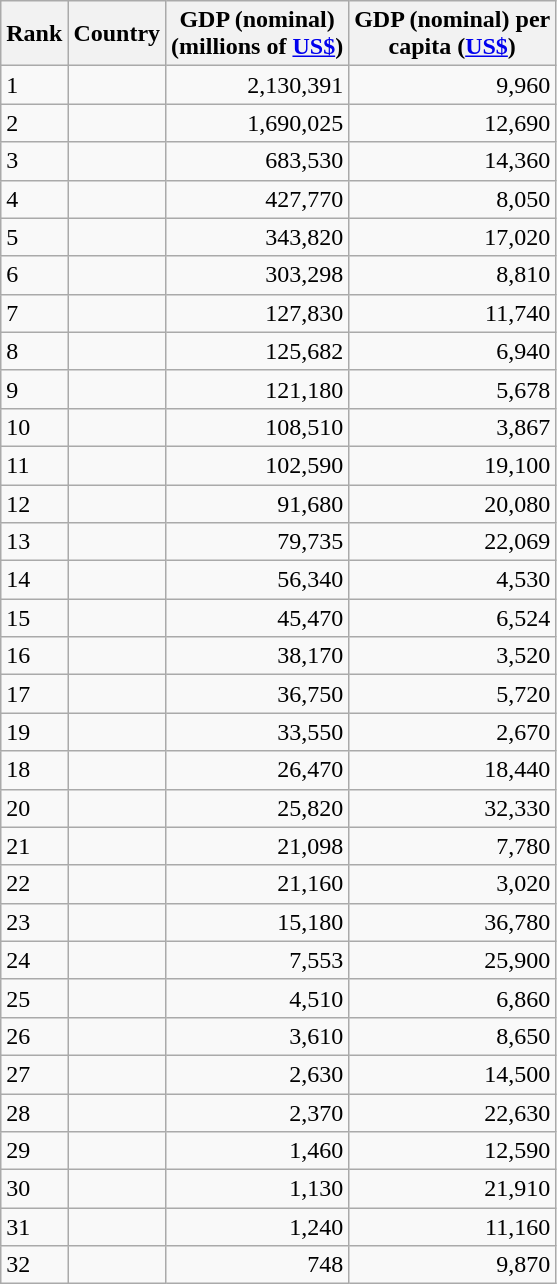<table class="wikitable sortable" style="text-align: right">
<tr>
<th>Rank</th>
<th>Country</th>
<th>GDP (nominal) <br>(millions of <a href='#'>US$</a>)</th>
<th>GDP (nominal) per<br>capita (<a href='#'>US$</a>)</th>
</tr>
<tr>
<td align="left">1</td>
<td align="left"></td>
<td>2,130,391</td>
<td>9,960</td>
</tr>
<tr>
<td align="left">2</td>
<td align="left"></td>
<td>1,690,025</td>
<td>12,690</td>
</tr>
<tr>
<td align="left">3</td>
<td align="left"></td>
<td>683,530</td>
<td>14,360</td>
</tr>
<tr>
<td align="left">4</td>
<td align="left"></td>
<td>427,770</td>
<td>8,050</td>
</tr>
<tr>
<td align="left">5</td>
<td align="left"></td>
<td>343,820</td>
<td>17,020</td>
</tr>
<tr>
<td align="left">6</td>
<td align="left"></td>
<td>303,298</td>
<td>8,810</td>
</tr>
<tr>
<td align="left">7</td>
<td align="left"></td>
<td>127,830</td>
<td>11,740</td>
</tr>
<tr>
<td align="left">8</td>
<td align="left"></td>
<td>125,682</td>
<td>6,940</td>
</tr>
<tr>
<td align="left">9</td>
<td align="left"></td>
<td>121,180</td>
<td>5,678</td>
</tr>
<tr>
<td align="left">10</td>
<td align="left"></td>
<td>108,510</td>
<td>3,867</td>
</tr>
<tr>
<td align="left">11</td>
<td align="left"></td>
<td>102,590</td>
<td>19,100</td>
</tr>
<tr>
<td align="left">12</td>
<td align="left"></td>
<td>91,680</td>
<td>20,080</td>
</tr>
<tr>
<td align="left">13</td>
<td align="left"></td>
<td>79,735</td>
<td>22,069</td>
</tr>
<tr>
<td align="left">14</td>
<td align="left"></td>
<td>56,340</td>
<td>4,530</td>
</tr>
<tr>
<td align="left">15</td>
<td align="left"></td>
<td>45,470</td>
<td>6,524</td>
</tr>
<tr>
<td align="left">16</td>
<td align="left"></td>
<td>38,170</td>
<td>3,520</td>
</tr>
<tr>
<td align="left">17</td>
<td align="left"></td>
<td>36,750</td>
<td>5,720</td>
</tr>
<tr>
<td align="left">19</td>
<td align="left"></td>
<td>33,550</td>
<td>2,670</td>
</tr>
<tr>
<td align="left">18</td>
<td align="left"></td>
<td>26,470</td>
<td>18,440</td>
</tr>
<tr>
<td align="left">20</td>
<td align="left"></td>
<td>25,820</td>
<td>32,330</td>
</tr>
<tr>
<td align="left">21</td>
<td align="left"></td>
<td>21,098</td>
<td>7,780</td>
</tr>
<tr>
<td align="left">22</td>
<td align="left"></td>
<td>21,160</td>
<td>3,020</td>
</tr>
<tr>
<td align="left">23</td>
<td align="left"></td>
<td>15,180</td>
<td>36,780</td>
</tr>
<tr>
<td align="left">24</td>
<td align="left"></td>
<td>7,553</td>
<td>25,900</td>
</tr>
<tr>
<td align="left">25</td>
<td align="left"></td>
<td>4,510</td>
<td>6,860</td>
</tr>
<tr>
<td align="left">26</td>
<td align="left"></td>
<td>3,610</td>
<td>8,650</td>
</tr>
<tr>
<td align="left">27</td>
<td align="left"></td>
<td>2,630</td>
<td>14,500</td>
</tr>
<tr>
<td align="left">28</td>
<td align="left"></td>
<td>2,370</td>
<td>22,630</td>
</tr>
<tr>
<td align="left">29</td>
<td align="left"></td>
<td>1,460</td>
<td>12,590</td>
</tr>
<tr>
<td align="left">30</td>
<td align="left"></td>
<td>1,130</td>
<td>21,910</td>
</tr>
<tr>
<td align="left">31</td>
<td align="left"></td>
<td>1,240</td>
<td>11,160</td>
</tr>
<tr>
<td align="left">32</td>
<td align="left"></td>
<td>748</td>
<td>9,870</td>
</tr>
</table>
